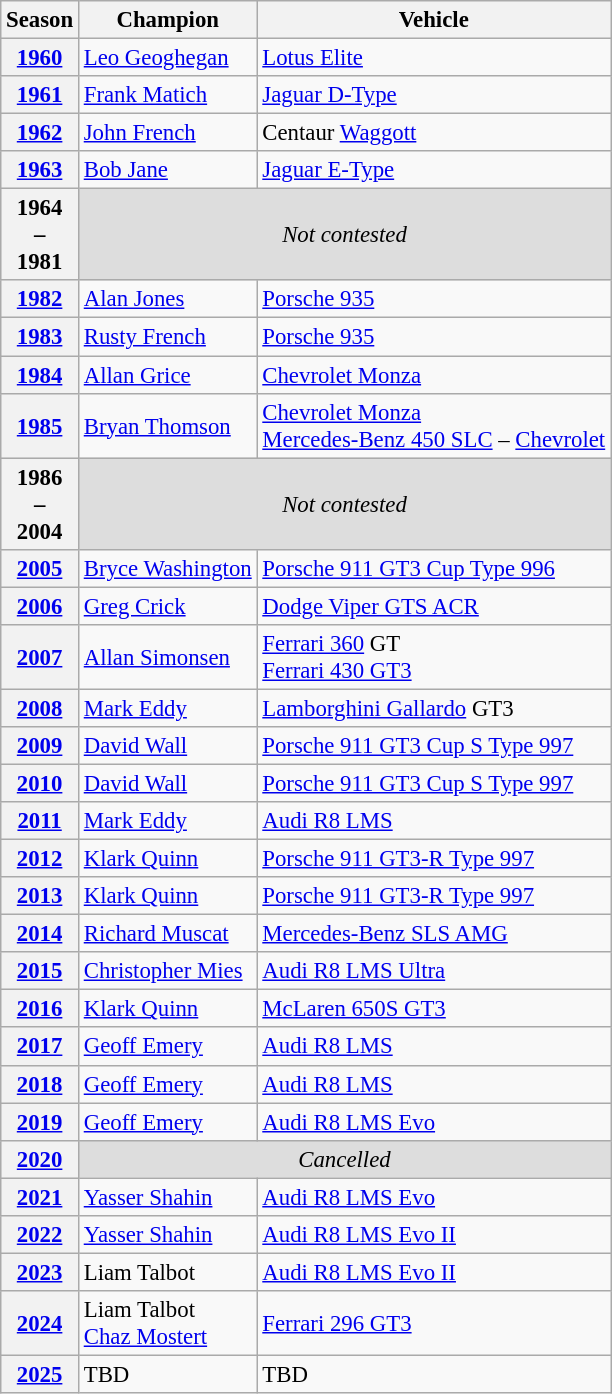<table class="wikitable" style="font-size: 95%;">
<tr>
<th>Season</th>
<th>Champion</th>
<th>Vehicle</th>
</tr>
<tr>
<th><a href='#'>1960</a></th>
<td> <a href='#'>Leo Geoghegan</a></td>
<td><a href='#'>Lotus Elite</a></td>
</tr>
<tr>
<th><a href='#'>1961</a></th>
<td> <a href='#'>Frank Matich</a></td>
<td><a href='#'>Jaguar D-Type</a></td>
</tr>
<tr>
<th><a href='#'>1962</a></th>
<td> <a href='#'>John French</a></td>
<td>Centaur <a href='#'>Waggott</a></td>
</tr>
<tr>
<th><a href='#'>1963</a></th>
<td> <a href='#'>Bob Jane</a></td>
<td><a href='#'>Jaguar E-Type</a></td>
</tr>
<tr style="background: #dddddd">
<th>1964<br>–<br>1981</th>
<td colspan=2 align=center><em>Not contested</em></td>
</tr>
<tr>
<th><a href='#'>1982</a></th>
<td> <a href='#'>Alan Jones</a></td>
<td><a href='#'>Porsche 935</a></td>
</tr>
<tr>
<th><a href='#'>1983</a></th>
<td> <a href='#'>Rusty French</a></td>
<td><a href='#'>Porsche 935</a></td>
</tr>
<tr>
<th><a href='#'>1984</a></th>
<td> <a href='#'>Allan Grice</a></td>
<td><a href='#'>Chevrolet Monza</a></td>
</tr>
<tr>
<th><a href='#'>1985</a></th>
<td> <a href='#'>Bryan Thomson</a></td>
<td><a href='#'>Chevrolet Monza</a> <br> <a href='#'>Mercedes-Benz 450 SLC</a> – <a href='#'>Chevrolet</a></td>
</tr>
<tr style="background: #dddddd">
<th>1986<br>–<br>2004</th>
<td colspan=2 align=center><em>Not contested</em></td>
</tr>
<tr>
<th><a href='#'>2005</a></th>
<td> <a href='#'>Bryce Washington</a></td>
<td><a href='#'>Porsche 911 GT3 Cup Type 996</a></td>
</tr>
<tr>
<th><a href='#'>2006</a></th>
<td> <a href='#'>Greg Crick</a></td>
<td><a href='#'>Dodge Viper GTS ACR</a></td>
</tr>
<tr>
<th><a href='#'>2007</a></th>
<td> <a href='#'>Allan Simonsen</a></td>
<td><a href='#'>Ferrari 360</a> GT<br><a href='#'>Ferrari 430 GT3</a></td>
</tr>
<tr>
<th><a href='#'>2008</a></th>
<td> <a href='#'>Mark Eddy</a></td>
<td><a href='#'>Lamborghini Gallardo</a> GT3</td>
</tr>
<tr>
<th><a href='#'>2009</a></th>
<td> <a href='#'>David Wall</a></td>
<td><a href='#'>Porsche 911 GT3 Cup S Type 997</a></td>
</tr>
<tr>
<th><a href='#'>2010</a></th>
<td> <a href='#'>David Wall</a></td>
<td><a href='#'>Porsche 911 GT3 Cup S Type 997</a></td>
</tr>
<tr>
<th><a href='#'>2011</a></th>
<td> <a href='#'>Mark Eddy</a></td>
<td><a href='#'>Audi R8 LMS</a></td>
</tr>
<tr>
<th><a href='#'>2012</a></th>
<td> <a href='#'>Klark Quinn</a></td>
<td><a href='#'>Porsche 911 GT3-R Type 997</a></td>
</tr>
<tr>
<th><a href='#'>2013</a></th>
<td> <a href='#'>Klark Quinn</a></td>
<td><a href='#'>Porsche 911 GT3-R Type 997</a></td>
</tr>
<tr>
<th><a href='#'>2014</a></th>
<td> <a href='#'>Richard Muscat</a></td>
<td><a href='#'>Mercedes-Benz SLS AMG</a></td>
</tr>
<tr>
<th><a href='#'>2015</a></th>
<td> <a href='#'>Christopher Mies</a></td>
<td><a href='#'>Audi R8 LMS Ultra</a></td>
</tr>
<tr>
<th><a href='#'>2016</a></th>
<td> <a href='#'>Klark Quinn</a></td>
<td><a href='#'>McLaren 650S GT3</a></td>
</tr>
<tr>
<th><a href='#'>2017</a></th>
<td> <a href='#'>Geoff Emery</a></td>
<td><a href='#'>Audi R8 LMS</a></td>
</tr>
<tr>
<th><a href='#'>2018</a></th>
<td> <a href='#'>Geoff Emery</a></td>
<td><a href='#'>Audi R8 LMS</a></td>
</tr>
<tr>
<th><a href='#'>2019</a></th>
<td> <a href='#'>Geoff Emery</a></td>
<td><a href='#'>Audi R8 LMS Evo</a></td>
</tr>
<tr style="background: #dddddd">
<th><a href='#'>2020</a></th>
<td colspan=2 align=center><em>Cancelled</em></td>
</tr>
<tr>
<th><a href='#'>2021</a></th>
<td> <a href='#'>Yasser Shahin</a></td>
<td><a href='#'>Audi R8 LMS Evo</a></td>
</tr>
<tr>
<th><a href='#'>2022</a></th>
<td> <a href='#'>Yasser Shahin</a></td>
<td><a href='#'>Audi R8 LMS Evo II</a></td>
</tr>
<tr>
<th><a href='#'>2023</a></th>
<td> Liam Talbot</td>
<td><a href='#'>Audi R8 LMS Evo II</a></td>
</tr>
<tr>
<th><a href='#'>2024</a></th>
<td> Liam Talbot<br> <a href='#'>Chaz Mostert</a></td>
<td><a href='#'>Ferrari 296 GT3</a></td>
</tr>
<tr>
<th><a href='#'>2025</a></th>
<td>TBD</td>
<td>TBD</td>
</tr>
</table>
